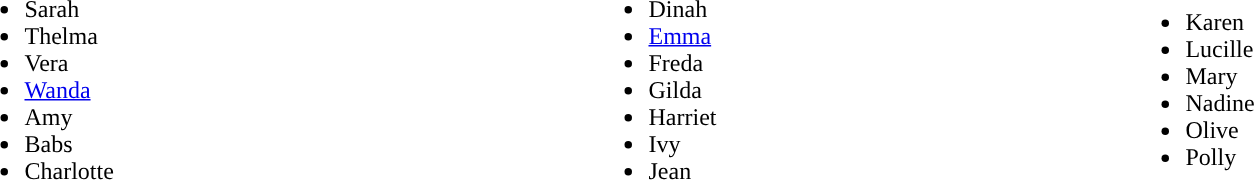<table width="90%;″">
<tr>
<td><br><ul><li>Sarah</li><li>Thelma</li><li>Vera</li><li><a href='#'>Wanda</a></li><li>Amy</li><li>Babs</li><li>Charlotte</li></ul></td>
<td><br><ul><li>Dinah</li><li><a href='#'>Emma</a></li><li>Freda</li><li>Gilda</li><li>Harriet</li><li>Ivy</li><li>Jean</li></ul></td>
<td><br><ul><li>Karen</li><li>Lucille</li><li>Mary</li><li>Nadine</li><li>Olive</li><li>Polly</li></ul></td>
</tr>
</table>
